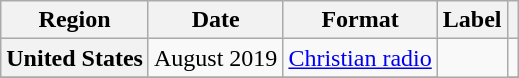<table class="wikitable plainrowheaders">
<tr>
<th scope="col">Region</th>
<th scope="col">Date</th>
<th scope="col">Format</th>
<th scope="col">Label</th>
<th scope="col"></th>
</tr>
<tr>
<th scope="row">United States</th>
<td>August 2019</td>
<td><a href='#'>Christian radio</a></td>
<td rowspan="2"></td>
<td></td>
</tr>
<tr>
</tr>
</table>
